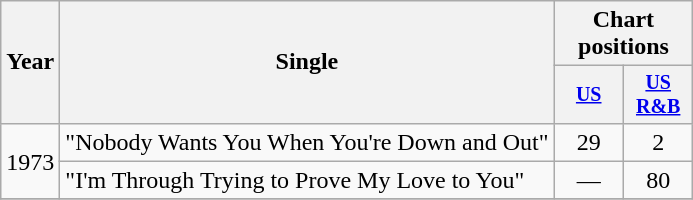<table class="wikitable" style="text-align:center;">
<tr>
<th rowspan="2">Year</th>
<th rowspan="2">Single</th>
<th colspan="3">Chart positions</th>
</tr>
<tr style="font-size:smaller;">
<th width="40"><a href='#'>US</a></th>
<th width="40"><a href='#'>US<br>R&B</a></th>
</tr>
<tr>
<td rowspan="2">1973</td>
<td align="left">"Nobody Wants You When You're Down and Out"</td>
<td>29</td>
<td>2</td>
</tr>
<tr>
<td align="left">"I'm Through Trying to Prove My Love to You"</td>
<td>—</td>
<td>80</td>
</tr>
<tr>
</tr>
</table>
